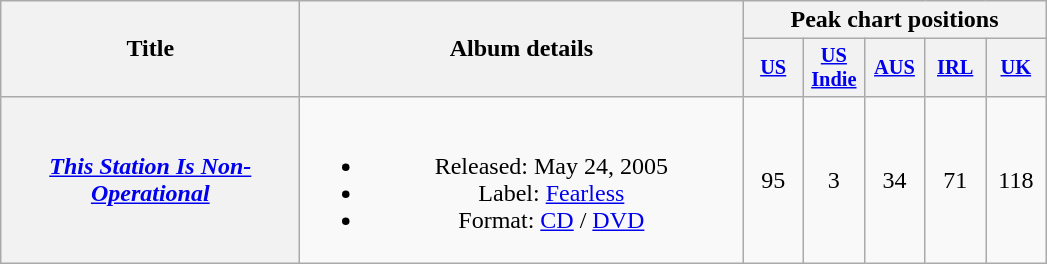<table class="wikitable plainrowheaders" style="text-align:center;">
<tr>
<th scope="col" rowspan="2" style="width:12em;">Title</th>
<th scope="col" rowspan="2" style="width:18em;">Album details</th>
<th scope="col" colspan="5">Peak chart positions</th>
</tr>
<tr>
<th style="width:2.5em;font-size:85%"><a href='#'>US</a><br></th>
<th style="width:2.5em;font-size:85%"><a href='#'>US<br>Indie</a><br></th>
<th style="width:2.5em;font-size:85%"><a href='#'>AUS</a><br></th>
<th style="width:2.5em;font-size:85%"><a href='#'>IRL</a><br></th>
<th style="width:2.5em;font-size:85%"><a href='#'>UK</a><br></th>
</tr>
<tr>
<th scope="row"><em><a href='#'>This Station Is Non-Operational</a></em></th>
<td><br><ul><li>Released: May 24, 2005</li><li>Label: <a href='#'>Fearless</a></li><li>Format: <a href='#'>CD</a> / <a href='#'>DVD</a></li></ul></td>
<td>95</td>
<td>3</td>
<td>34</td>
<td>71</td>
<td>118</td>
</tr>
</table>
